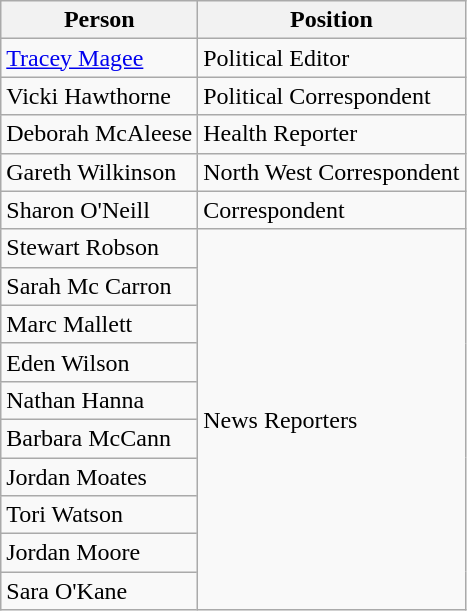<table class="wikitable">
<tr>
<th>Person</th>
<th>Position</th>
</tr>
<tr>
<td><a href='#'>Tracey Magee</a></td>
<td rowspan"1">Political Editor</td>
</tr>
<tr>
<td>Vicki Hawthorne</td>
<td rowspan"1">Political Correspondent</td>
</tr>
<tr>
<td>Deborah McAleese</td>
<td rowspan="1">Health Reporter</td>
</tr>
<tr>
<td>Gareth Wilkinson</td>
<td rowspan="1">North West Correspondent</td>
</tr>
<tr>
<td>Sharon O'Neill</td>
<td rowspan="1">Correspondent</td>
</tr>
<tr>
<td>Stewart Robson</td>
<td rowspan="10">News Reporters</td>
</tr>
<tr>
<td>Sarah Mc Carron</td>
</tr>
<tr>
<td>Marc Mallett</td>
</tr>
<tr>
<td>Eden Wilson</td>
</tr>
<tr>
<td>Nathan Hanna</td>
</tr>
<tr>
<td>Barbara McCann</td>
</tr>
<tr>
<td>Jordan Moates</td>
</tr>
<tr>
<td>Tori Watson</td>
</tr>
<tr>
<td>Jordan Moore</td>
</tr>
<tr>
<td>Sara O'Kane</td>
</tr>
</table>
